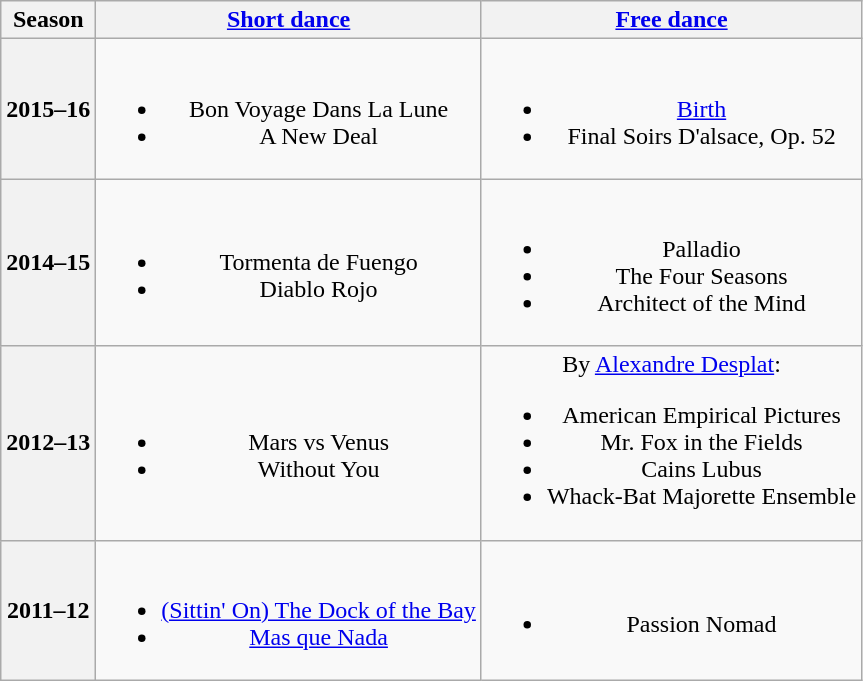<table class="wikitable" style="text-align:center">
<tr>
<th>Season</th>
<th><a href='#'>Short dance</a></th>
<th><a href='#'>Free dance</a></th>
</tr>
<tr>
<th>2015–16</th>
<td><br><ul><li>Bon Voyage Dans La Lune <br></li><li>A New Deal <br></li></ul></td>
<td><br><ul><li><a href='#'>Birth</a> <br></li><li>Final Soirs D'alsace, Op. 52 <br></li></ul></td>
</tr>
<tr>
<th>2014–15 <br> </th>
<td><br><ul><li>Tormenta de Fuengo</li><li>Diablo Rojo <br></li></ul></td>
<td><br><ul><li>Palladio <br></li><li>The Four Seasons <br></li><li>Architect of the Mind <br></li></ul></td>
</tr>
<tr>
<th>2012–13 <br> </th>
<td><br><ul><li>Mars vs Venus <br></li><li>Without You <br></li></ul></td>
<td>By <a href='#'>Alexandre Desplat</a>:<br><ul><li>American Empirical Pictures</li><li>Mr. Fox in the Fields</li><li>Cains Lubus</li><li>Whack-Bat Majorette Ensemble</li></ul></td>
</tr>
<tr>
<th>2011–12 <br> </th>
<td><br><ul><li><a href='#'>(Sittin' On) The Dock of the Bay</a></li><li><a href='#'>Mas que Nada</a></li></ul></td>
<td><br><ul><li>Passion Nomad <br></li></ul></td>
</tr>
</table>
